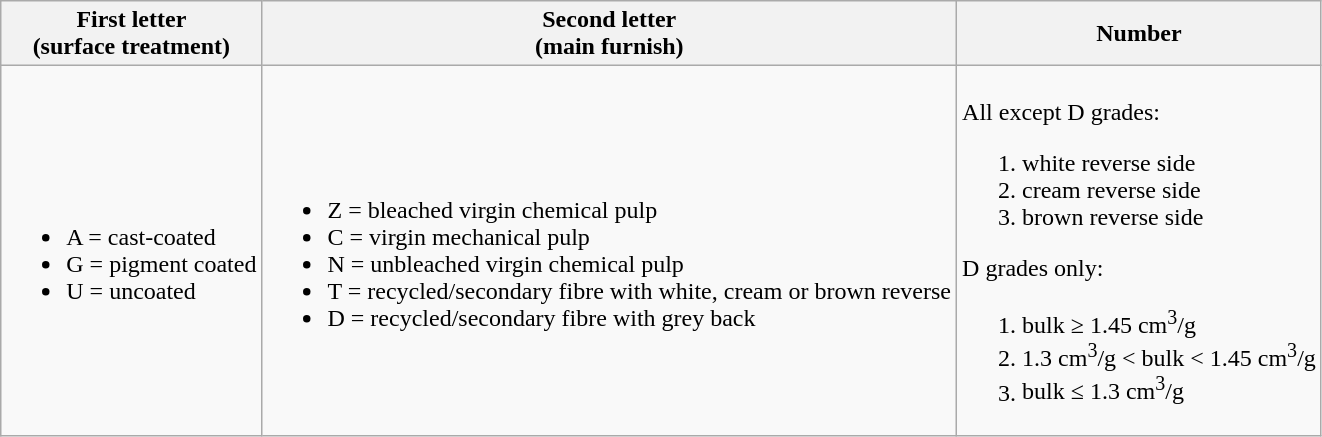<table class="wikitable">
<tr>
<th>First letter<br>(surface treatment)</th>
<th>Second letter<br>(main furnish)</th>
<th>Number</th>
</tr>
<tr>
<td><br><ul><li>A = cast-coated</li><li>G = pigment coated</li><li>U = uncoated</li></ul></td>
<td><br><ul><li>Z = bleached virgin chemical pulp</li><li>C = virgin mechanical pulp</li><li>N = unbleached virgin chemical pulp</li><li>T = recycled/secondary fibre with white, cream or brown reverse</li><li>D = recycled/secondary fibre with grey back</li></ul></td>
<td><br>All except D grades:<ol><li>white reverse side</li><li>cream reverse side</li><li>brown reverse side</li></ol>D grades only:<ol><li>bulk ≥ 1.45 cm<sup>3</sup>/g</li><li>1.3 cm<sup>3</sup>/g < bulk < 1.45 cm<sup>3</sup>/g</li><li>bulk ≤ 1.3 cm<sup>3</sup>/g</li></ol></td>
</tr>
</table>
